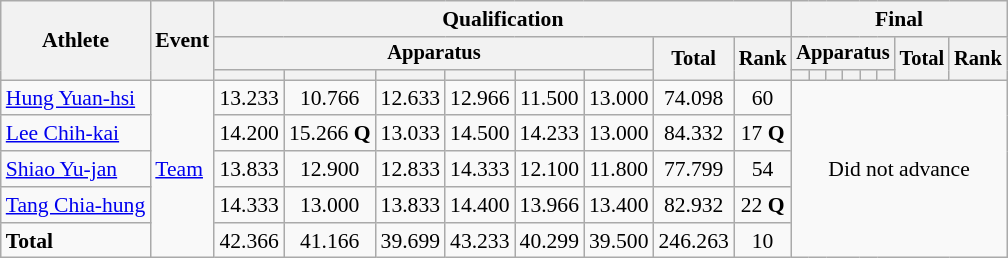<table class="wikitable" style="font-size:90%; text-align:center">
<tr>
<th rowspan="3">Athlete</th>
<th rowspan="3">Event</th>
<th colspan="8">Qualification</th>
<th colspan="8">Final</th>
</tr>
<tr style="font-size:95%">
<th colspan="6">Apparatus</th>
<th rowspan="2">Total</th>
<th rowspan="2">Rank</th>
<th colspan="6">Apparatus</th>
<th rowspan="2">Total</th>
<th rowspan="2">Rank</th>
</tr>
<tr style="font-size:95%">
<th></th>
<th></th>
<th></th>
<th></th>
<th></th>
<th></th>
<th></th>
<th></th>
<th></th>
<th></th>
<th></th>
<th></th>
</tr>
<tr>
<td align="left"><a href='#'>Hung Yuan-hsi</a></td>
<td align="left" rowspan="5"><a href='#'>Team</a></td>
<td>13.233</td>
<td>10.766</td>
<td>12.633</td>
<td>12.966</td>
<td>11.500</td>
<td>13.000</td>
<td>74.098</td>
<td>60</td>
<td colspan="8" rowspan="5">Did not advance</td>
</tr>
<tr>
<td align="left"><a href='#'>Lee Chih-kai</a></td>
<td>14.200</td>
<td>15.266 <strong>Q</strong></td>
<td>13.033</td>
<td>14.500</td>
<td>14.233</td>
<td>13.000</td>
<td>84.332</td>
<td>17 <strong>Q</strong></td>
</tr>
<tr>
<td align="left"><a href='#'>Shiao Yu-jan</a></td>
<td>13.833</td>
<td>12.900</td>
<td>12.833</td>
<td>14.333</td>
<td>12.100</td>
<td>11.800</td>
<td>77.799</td>
<td>54</td>
</tr>
<tr>
<td align="left"><a href='#'>Tang Chia-hung</a></td>
<td>14.333</td>
<td>13.000</td>
<td>13.833</td>
<td>14.400</td>
<td>13.966</td>
<td>13.400</td>
<td>82.932</td>
<td>22 <strong>Q</strong></td>
</tr>
<tr>
<td align="left"><strong>Total</strong></td>
<td>42.366</td>
<td>41.166</td>
<td>39.699</td>
<td>43.233</td>
<td>40.299</td>
<td>39.500</td>
<td>246.263</td>
<td>10</td>
</tr>
</table>
